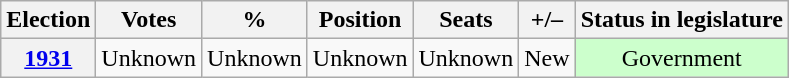<table class="wikitable" style="text-align:center">
<tr>
<th>Election</th>
<th scope="col">Votes</th>
<th scope="col">%</th>
<th>Position</th>
<th scope="col">Seats</th>
<th>+/–</th>
<th>Status in legislature</th>
</tr>
<tr>
<th><a href='#'>1931</a></th>
<td>Unknown</td>
<td>Unknown</td>
<td>Unknown</td>
<td>Unknown</td>
<td>New</td>
<td style="background:#cfc;">Government</td>
</tr>
</table>
